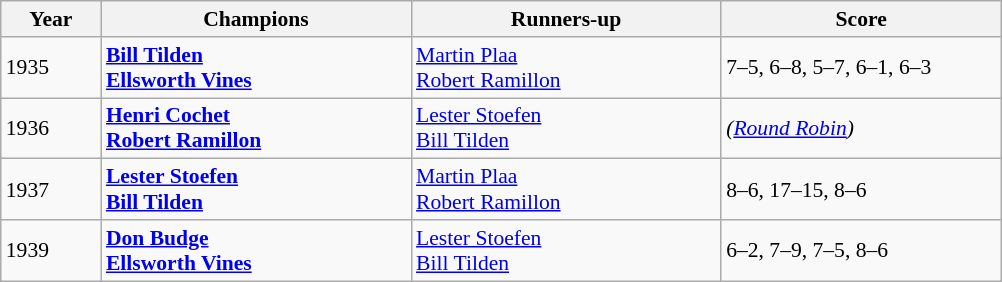<table class="wikitable" style="font-size:90%">
<tr>
<th width=60>Year</th>
<th width=200>Champions</th>
<th width=200>Runners-up</th>
<th width=180>Score</th>
</tr>
<tr>
<td>1935</td>
<td> <strong><a href='#'>Bill Tilden</a></strong><br> <strong><a href='#'>Ellsworth Vines</a></strong></td>
<td> <a href='#'>Martin Plaa</a><br> <a href='#'>Robert Ramillon</a></td>
<td>7–5, 6–8, 5–7, 6–1, 6–3</td>
</tr>
<tr>
<td>1936</td>
<td> <strong><a href='#'>Henri Cochet</a></strong><br> <strong><a href='#'>Robert Ramillon</a></strong></td>
<td> <a href='#'>Lester Stoefen</a><br> <a href='#'>Bill Tilden</a></td>
<td><em>(<a href='#'>Round Robin</a>)</em></td>
</tr>
<tr>
<td>1937</td>
<td> <strong><a href='#'>Lester Stoefen</a></strong><br> <strong><a href='#'>Bill Tilden</a></strong></td>
<td> <a href='#'>Martin Plaa</a><br> <a href='#'>Robert Ramillon</a></td>
<td>8–6, 17–15, 8–6</td>
</tr>
<tr>
<td>1939</td>
<td> <strong><a href='#'>Don Budge</a></strong><br> <strong><a href='#'>Ellsworth Vines</a></strong></td>
<td> <a href='#'>Lester Stoefen</a><br> <a href='#'>Bill Tilden</a></td>
<td>6–2, 7–9, 7–5, 8–6</td>
</tr>
</table>
